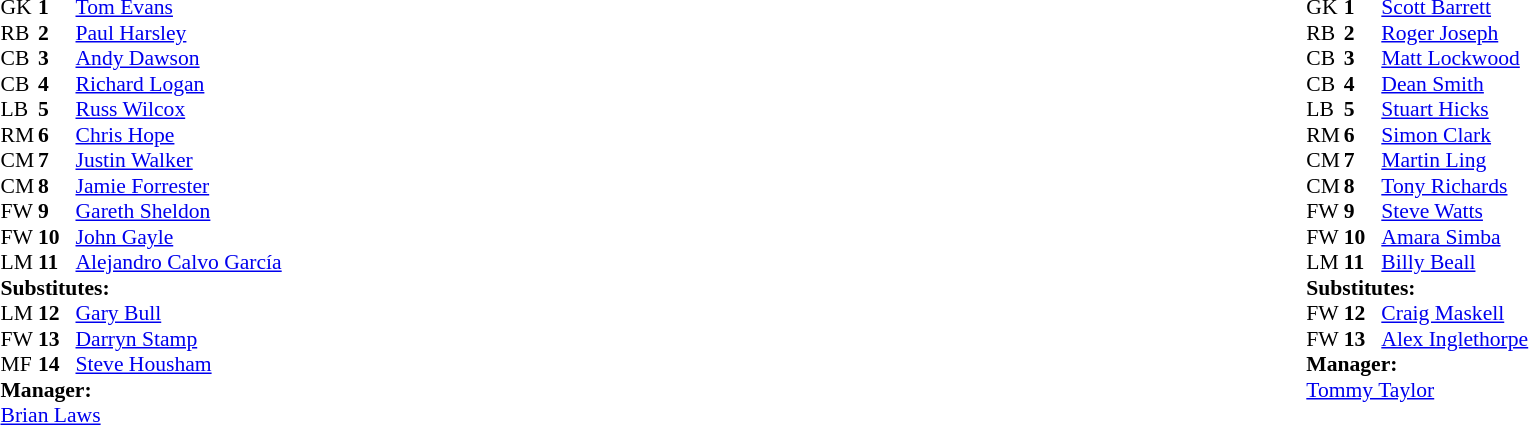<table width="100%">
<tr>
<td valign="top" width="50%"><br><table style="font-size: 90%" cellspacing="0" cellpadding="0">
<tr>
<td colspan="4"></td>
</tr>
<tr>
<th width="25"></th>
<th width="25"></th>
</tr>
<tr>
<td>GK</td>
<td><strong>1</strong></td>
<td><a href='#'>Tom Evans</a></td>
</tr>
<tr>
<td>RB</td>
<td><strong>2</strong></td>
<td><a href='#'>Paul Harsley</a></td>
</tr>
<tr>
<td>CB</td>
<td><strong>3</strong></td>
<td><a href='#'>Andy Dawson</a></td>
</tr>
<tr>
<td>CB</td>
<td><strong>4</strong></td>
<td><a href='#'>Richard Logan</a>  </td>
</tr>
<tr>
<td>LB</td>
<td><strong>5</strong></td>
<td><a href='#'>Russ Wilcox</a></td>
</tr>
<tr>
<td>RM</td>
<td><strong>6</strong></td>
<td><a href='#'>Chris Hope</a></td>
</tr>
<tr>
<td>CM</td>
<td><strong>7</strong></td>
<td><a href='#'>Justin Walker</a></td>
</tr>
<tr>
<td>CM</td>
<td><strong>8</strong></td>
<td><a href='#'>Jamie Forrester</a> </td>
</tr>
<tr>
<td>FW</td>
<td><strong>9</strong></td>
<td><a href='#'>Gareth Sheldon</a></td>
</tr>
<tr>
<td>FW</td>
<td><strong>10</strong></td>
<td><a href='#'>John Gayle</a>  </td>
</tr>
<tr>
<td>LM</td>
<td><strong>11</strong></td>
<td><a href='#'>Alejandro Calvo García</a> </td>
</tr>
<tr>
<td colspan="3"><strong>Substitutes:</strong></td>
</tr>
<tr>
<td>LM</td>
<td><strong>12</strong></td>
<td><a href='#'>Gary Bull</a> </td>
</tr>
<tr>
<td>FW</td>
<td><strong>13</strong></td>
<td><a href='#'>Darryn Stamp</a> </td>
</tr>
<tr>
<td>MF</td>
<td><strong>14</strong></td>
<td><a href='#'>Steve Housham</a> </td>
</tr>
<tr>
</tr>
<tr>
<td colspan=4><strong>Manager:</strong></td>
</tr>
<tr>
<td colspan="4"><a href='#'>Brian Laws</a></td>
</tr>
</table>
</td>
<td valign="top" width="50%"><br><table style="font-size: 90%" cellspacing="0" cellpadding="0" align="center">
<tr>
<td colspan="4"></td>
</tr>
<tr>
<th width="25"></th>
<th width="25"></th>
</tr>
<tr>
<td>GK</td>
<td><strong>1</strong></td>
<td><a href='#'>Scott Barrett</a></td>
</tr>
<tr>
<td>RB</td>
<td><strong>2</strong></td>
<td><a href='#'>Roger Joseph</a> </td>
</tr>
<tr>
<td>CB</td>
<td><strong>3</strong></td>
<td><a href='#'>Matt Lockwood</a></td>
</tr>
<tr>
<td>CB</td>
<td><strong>4</strong></td>
<td><a href='#'>Dean Smith</a></td>
</tr>
<tr>
<td>LB</td>
<td><strong>5</strong></td>
<td><a href='#'>Stuart Hicks</a> </td>
</tr>
<tr>
<td>RM</td>
<td><strong>6</strong></td>
<td><a href='#'>Simon Clark</a></td>
</tr>
<tr>
<td>CM</td>
<td><strong>7</strong></td>
<td><a href='#'>Martin Ling</a></td>
</tr>
<tr>
<td>CM</td>
<td><strong>8</strong></td>
<td><a href='#'>Tony Richards</a> </td>
</tr>
<tr>
<td>FW</td>
<td><strong>9</strong></td>
<td><a href='#'>Steve Watts</a></td>
</tr>
<tr>
<td>FW</td>
<td><strong>10</strong></td>
<td><a href='#'>Amara Simba</a></td>
</tr>
<tr>
<td>LM</td>
<td><strong>11</strong></td>
<td><a href='#'>Billy Beall</a></td>
</tr>
<tr>
<td colspan="3"><strong>Substitutes:</strong></td>
</tr>
<tr>
<td>FW</td>
<td><strong>12</strong></td>
<td><a href='#'>Craig Maskell</a> </td>
</tr>
<tr>
<td>FW</td>
<td><strong>13</strong></td>
<td><a href='#'>Alex Inglethorpe</a> </td>
</tr>
<tr>
<td colspan=4><strong>Manager:</strong></td>
</tr>
<tr>
<td colspan="4"><a href='#'>Tommy Taylor</a></td>
</tr>
<tr>
</tr>
</table>
</td>
</tr>
</table>
